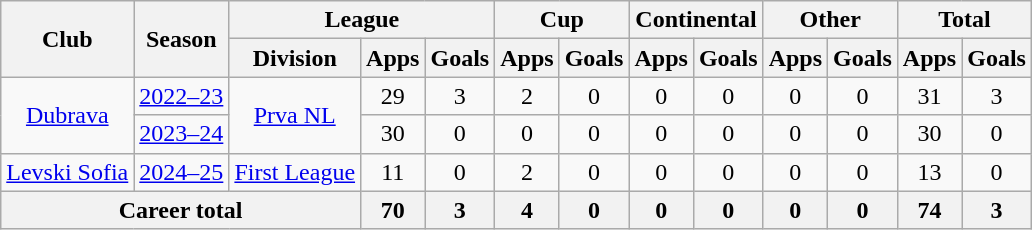<table class="wikitable" style="text-align:center">
<tr>
<th rowspan="2">Club</th>
<th rowspan="2">Season</th>
<th colspan="3">League</th>
<th colspan="2">Cup</th>
<th colspan="2">Continental</th>
<th colspan="2">Other</th>
<th colspan="2">Total</th>
</tr>
<tr>
<th>Division</th>
<th>Apps</th>
<th>Goals</th>
<th>Apps</th>
<th>Goals</th>
<th>Apps</th>
<th>Goals</th>
<th>Apps</th>
<th>Goals</th>
<th>Apps</th>
<th>Goals</th>
</tr>
<tr>
<td rowspan=2><a href='#'>Dubrava</a></td>
<td><a href='#'>2022–23</a></td>
<td rowspan=2><a href='#'>Prva NL</a></td>
<td>29</td>
<td>3</td>
<td>2</td>
<td>0</td>
<td>0</td>
<td>0</td>
<td>0</td>
<td>0</td>
<td>31</td>
<td>3</td>
</tr>
<tr>
<td><a href='#'>2023–24</a></td>
<td>30</td>
<td>0</td>
<td>0</td>
<td>0</td>
<td>0</td>
<td>0</td>
<td>0</td>
<td>0</td>
<td>30</td>
<td>0</td>
</tr>
<tr>
<td><a href='#'>Levski Sofia</a></td>
<td><a href='#'>2024–25</a></td>
<td><a href='#'>First League</a></td>
<td>11</td>
<td>0</td>
<td>2</td>
<td>0</td>
<td>0</td>
<td>0</td>
<td>0</td>
<td>0</td>
<td>13</td>
<td>0</td>
</tr>
<tr>
<th colspan="3"><strong>Career total</strong></th>
<th>70</th>
<th>3</th>
<th>4</th>
<th>0</th>
<th>0</th>
<th>0</th>
<th>0</th>
<th>0</th>
<th>74</th>
<th>3</th>
</tr>
</table>
